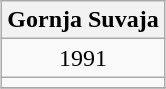<table class="wikitable" style="margin: 0.5em auto; text-align: center;">
<tr>
<th colspan="1">Gornja Suvaja</th>
</tr>
<tr>
<td>1991</td>
</tr>
<tr>
<td></td>
</tr>
<tr>
</tr>
</table>
